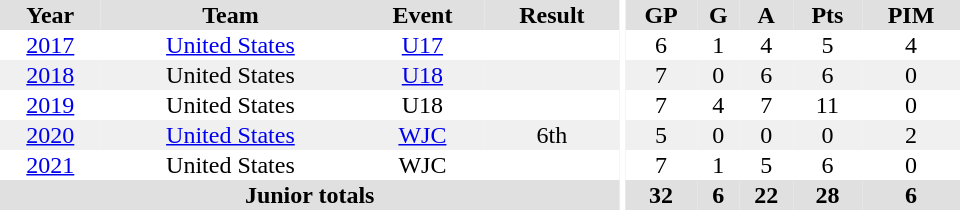<table border="0" cellpadding="1" cellspacing="0" ID="Table3" style="text-align:center; width:40em;">
<tr bgcolor="#e0e0e0">
<th>Year</th>
<th>Team</th>
<th>Event</th>
<th>Result</th>
<th rowspan="99" bgcolor="#ffffff"></th>
<th>GP</th>
<th>G</th>
<th>A</th>
<th>Pts</th>
<th>PIM</th>
</tr>
<tr>
<td><a href='#'>2017</a></td>
<td><a href='#'>United States</a></td>
<td><a href='#'>U17</a></td>
<td></td>
<td>6</td>
<td>1</td>
<td>4</td>
<td>5</td>
<td>4</td>
</tr>
<tr bgcolor="#f0f0f0">
<td><a href='#'>2018</a></td>
<td>United States</td>
<td><a href='#'>U18</a></td>
<td></td>
<td>7</td>
<td>0</td>
<td>6</td>
<td>6</td>
<td>0</td>
</tr>
<tr>
<td><a href='#'>2019</a></td>
<td>United States</td>
<td>U18</td>
<td></td>
<td>7</td>
<td>4</td>
<td>7</td>
<td>11</td>
<td>0</td>
</tr>
<tr bgcolor="#f0f0f0">
<td><a href='#'>2020</a></td>
<td><a href='#'>United States</a></td>
<td><a href='#'>WJC</a></td>
<td>6th</td>
<td>5</td>
<td>0</td>
<td>0</td>
<td>0</td>
<td>2</td>
</tr>
<tr>
<td><a href='#'>2021</a></td>
<td>United States</td>
<td>WJC</td>
<td></td>
<td>7</td>
<td>1</td>
<td>5</td>
<td>6</td>
<td>0</td>
</tr>
<tr bgcolor="#e0e0e0">
<th colspan="4">Junior totals</th>
<th>32</th>
<th>6</th>
<th>22</th>
<th>28</th>
<th>6</th>
</tr>
</table>
